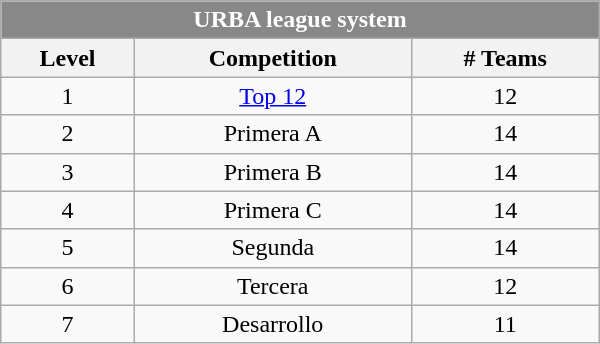<table class="wikitable sortable" style="margin:1em auto; text-align:center" width="400px">
<tr>
<td colspan=6  style="background:#888888; color:white"><strong>URBA league system</strong></td>
</tr>
<tr>
<th width=px>Level</th>
<th width=px>Competition</th>
<th width=px># Teams</th>
</tr>
<tr>
<td>1</td>
<td><a href='#'>Top 12</a></td>
<td>12</td>
</tr>
<tr>
<td>2</td>
<td>Primera A</td>
<td>14</td>
</tr>
<tr>
<td>3</td>
<td>Primera B</td>
<td>14</td>
</tr>
<tr>
<td>4</td>
<td>Primera C</td>
<td>14</td>
</tr>
<tr>
<td>5</td>
<td>Segunda</td>
<td>14</td>
</tr>
<tr>
<td>6</td>
<td>Tercera</td>
<td>12</td>
</tr>
<tr>
<td>7</td>
<td>Desarrollo</td>
<td>11</td>
</tr>
</table>
